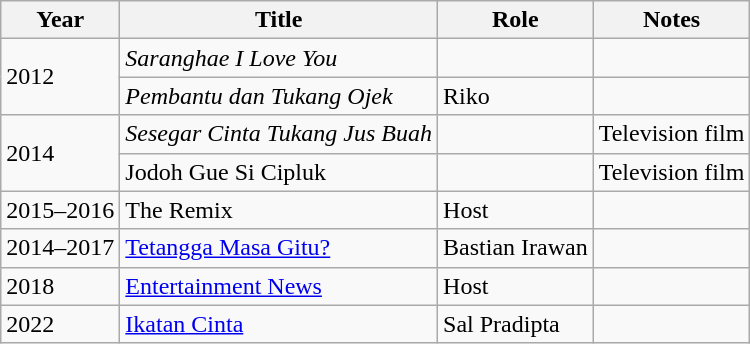<table class="wikitable unsortable">
<tr>
<th>Year</th>
<th>Title</th>
<th>Role</th>
<th>Notes</th>
</tr>
<tr>
<td rowspan="2">2012</td>
<td><em>Saranghae I Love You</em></td>
<td></td>
<td></td>
</tr>
<tr>
<td><em>Pembantu dan Tukang Ojek</em></td>
<td>Riko</td>
<td></td>
</tr>
<tr>
<td rowspan="2">2014</td>
<td><em>Sesegar Cinta Tukang Jus Buah</td>
<td></td>
<td>Television film</td>
</tr>
<tr>
<td></em>Jodoh Gue Si Cipluk<em></td>
<td></td>
<td>Television film</td>
</tr>
<tr>
<td>2015–2016</td>
<td></em>The Remix<em></td>
<td>Host</td>
<td></td>
</tr>
<tr>
<td>2014–2017</td>
<td></em><a href='#'>Tetangga Masa Gitu?</a><em></td>
<td>Bastian Irawan</td>
<td></td>
</tr>
<tr>
<td>2018</td>
<td></em><a href='#'>Entertainment News</a><em></td>
<td>Host</td>
<td></td>
</tr>
<tr>
<td>2022</td>
<td></em><a href='#'>Ikatan Cinta</a><em></td>
<td>Sal Pradipta</td>
<td></td>
</tr>
</table>
